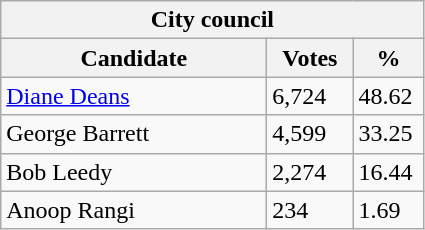<table class="wikitable">
<tr>
<th colspan="3">City council</th>
</tr>
<tr>
<th style="width: 170px">Candidate</th>
<th style="width: 50px">Votes</th>
<th style="width: 40px">%</th>
</tr>
<tr>
<td><a href='#'>Diane Deans</a></td>
<td>6,724</td>
<td>48.62</td>
</tr>
<tr>
<td>George Barrett</td>
<td>4,599</td>
<td>33.25</td>
</tr>
<tr>
<td>Bob Leedy</td>
<td>2,274</td>
<td>16.44</td>
</tr>
<tr>
<td>Anoop Rangi</td>
<td>234</td>
<td>1.69</td>
</tr>
</table>
